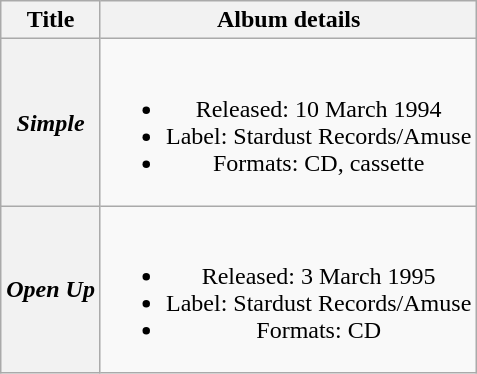<table class="wikitable plainrowheaders" style="text-align:center;">
<tr>
<th scope="col">Title</th>
<th scope="col">Album details</th>
</tr>
<tr>
<th scope="row"><em>Simple</em></th>
<td><br><ul><li>Released: 10 March 1994</li><li>Label: Stardust Records/Amuse</li><li>Formats: CD, cassette</li></ul></td>
</tr>
<tr>
<th scope="row"><em>Open Up</em></th>
<td><br><ul><li>Released: 3 March 1995</li><li>Label: Stardust Records/Amuse</li><li>Formats: CD</li></ul></td>
</tr>
</table>
